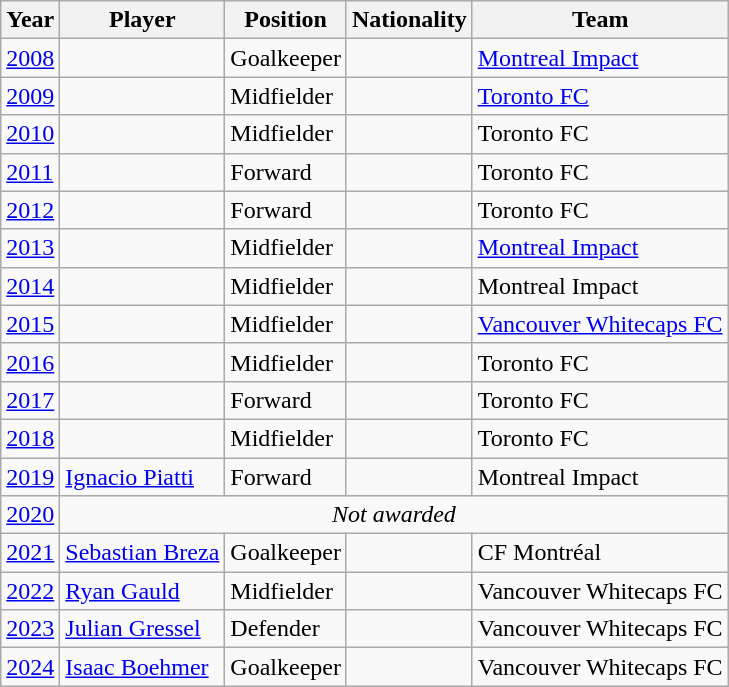<table class="wikitable sortable">
<tr>
<th>Year</th>
<th>Player</th>
<th>Position</th>
<th class=unsortable>Nationality</th>
<th>Team</th>
</tr>
<tr>
<td><a href='#'>2008</a></td>
<td></td>
<td>Goalkeeper</td>
<td></td>
<td><a href='#'>Montreal Impact</a></td>
</tr>
<tr>
<td><a href='#'>2009</a></td>
<td></td>
<td>Midfielder</td>
<td></td>
<td><a href='#'>Toronto FC</a></td>
</tr>
<tr>
<td><a href='#'>2010</a></td>
<td></td>
<td>Midfielder</td>
<td></td>
<td>Toronto FC</td>
</tr>
<tr>
<td><a href='#'>2011</a></td>
<td></td>
<td>Forward</td>
<td></td>
<td>Toronto FC</td>
</tr>
<tr>
<td><a href='#'>2012</a></td>
<td></td>
<td>Forward</td>
<td></td>
<td>Toronto FC</td>
</tr>
<tr>
<td><a href='#'>2013</a></td>
<td></td>
<td>Midfielder</td>
<td></td>
<td><a href='#'>Montreal Impact</a></td>
</tr>
<tr>
<td><a href='#'>2014</a></td>
<td></td>
<td>Midfielder</td>
<td></td>
<td>Montreal Impact</td>
</tr>
<tr>
<td><a href='#'>2015</a></td>
<td></td>
<td>Midfielder</td>
<td></td>
<td><a href='#'>Vancouver Whitecaps FC</a></td>
</tr>
<tr>
<td><a href='#'>2016</a></td>
<td></td>
<td>Midfielder</td>
<td></td>
<td>Toronto FC</td>
</tr>
<tr>
<td><a href='#'>2017</a></td>
<td></td>
<td>Forward</td>
<td></td>
<td>Toronto FC</td>
</tr>
<tr>
<td><a href='#'>2018</a></td>
<td></td>
<td>Midfielder</td>
<td></td>
<td>Toronto FC</td>
</tr>
<tr>
<td><a href='#'>2019</a></td>
<td><a href='#'>Ignacio Piatti</a></td>
<td>Forward</td>
<td></td>
<td>Montreal Impact</td>
</tr>
<tr>
<td><a href='#'>2020</a></td>
<td colspan="4" align="center"><em>Not awarded</em></td>
</tr>
<tr>
<td><a href='#'>2021</a></td>
<td><a href='#'>Sebastian Breza</a></td>
<td>Goalkeeper</td>
<td></td>
<td>CF Montréal</td>
</tr>
<tr>
<td><a href='#'>2022</a></td>
<td><a href='#'>Ryan Gauld</a></td>
<td>Midfielder</td>
<td></td>
<td>Vancouver Whitecaps FC</td>
</tr>
<tr>
<td><a href='#'>2023</a></td>
<td><a href='#'>Julian Gressel</a></td>
<td>Defender</td>
<td></td>
<td>Vancouver Whitecaps FC</td>
</tr>
<tr>
<td><a href='#'>2024</a></td>
<td><a href='#'>Isaac Boehmer</a></td>
<td>Goalkeeper</td>
<td></td>
<td>Vancouver Whitecaps FC</td>
</tr>
</table>
